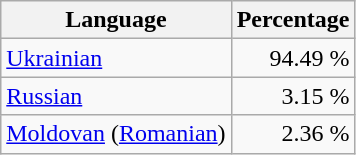<table class="wikitable">
<tr>
<th>Language</th>
<th>Percentage</th>
</tr>
<tr>
<td><a href='#'>Ukrainian</a></td>
<td align="right">94.49 %</td>
</tr>
<tr>
<td><a href='#'>Russian</a></td>
<td align="right">3.15 %</td>
</tr>
<tr>
<td><a href='#'>Moldovan</a> (<a href='#'>Romanian</a>)</td>
<td align="right">2.36 %</td>
</tr>
</table>
